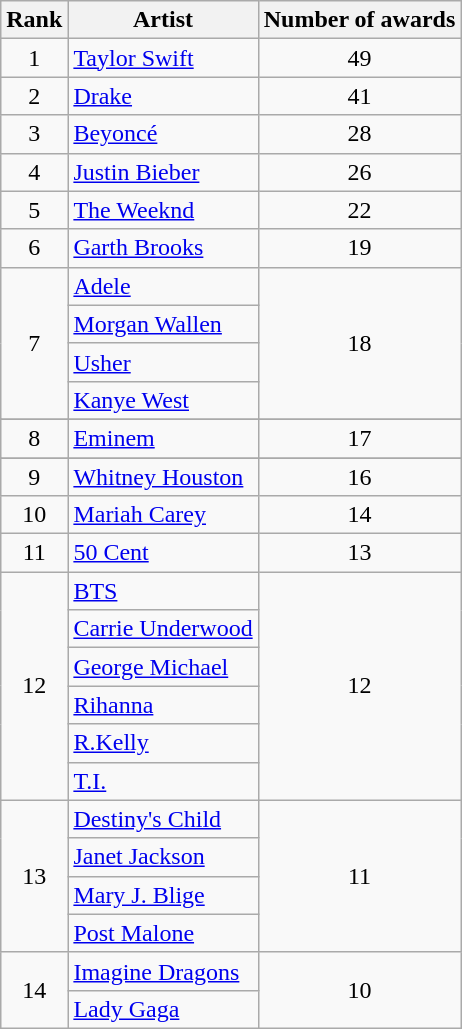<table class="wikitable" style="text-align:center">
<tr>
<th>Rank</th>
<th>Artist</th>
<th>Number of awards</th>
</tr>
<tr>
<td>1</td>
<td align="left"><a href='#'>Taylor Swift</a></td>
<td>49</td>
</tr>
<tr>
<td>2</td>
<td align="left"><a href='#'>Drake</a></td>
<td>41</td>
</tr>
<tr>
<td>3</td>
<td align="left"><a href='#'>Beyoncé</a></td>
<td>28</td>
</tr>
<tr>
<td>4</td>
<td align="left"><a href='#'>Justin Bieber</a></td>
<td>26</td>
</tr>
<tr>
<td>5</td>
<td align="left"><a href='#'>The Weeknd</a></td>
<td>22</td>
</tr>
<tr>
<td>6</td>
<td align="left"><a href='#'>Garth Brooks</a></td>
<td>19</td>
</tr>
<tr>
<td rowspan="4">7</td>
<td align="left"><a href='#'>Adele</a></td>
<td rowspan="4">18</td>
</tr>
<tr>
<td align="left"><a href='#'>Morgan Wallen</a></td>
</tr>
<tr>
<td align="left"><a href='#'>Usher</a></td>
</tr>
<tr>
<td align="left"><a href='#'>Kanye West</a></td>
</tr>
<tr>
</tr>
<tr>
<td>8</td>
<td align="left"><a href='#'>Eminem</a></td>
<td>17</td>
</tr>
<tr>
</tr>
<tr>
<td>9</td>
<td align="left"><a href='#'>Whitney Houston</a></td>
<td>16</td>
</tr>
<tr>
<td>10</td>
<td align="left"><a href='#'>Mariah Carey</a></td>
<td>14</td>
</tr>
<tr>
<td>11</td>
<td align="left"><a href='#'>50 Cent</a></td>
<td>13</td>
</tr>
<tr>
<td rowspan="6">12</td>
<td align="left"><a href='#'>BTS</a></td>
<td rowspan="6">12</td>
</tr>
<tr>
<td align="left"><a href='#'>Carrie Underwood</a></td>
</tr>
<tr>
<td align="left"><a href='#'>George Michael</a></td>
</tr>
<tr>
<td align="left"><a href='#'>Rihanna</a></td>
</tr>
<tr>
<td align="left"><a href='#'>R.Kelly</a></td>
</tr>
<tr>
<td align="left"><a href='#'>T.I.</a></td>
</tr>
<tr>
<td rowspan="4">13</td>
<td align="left"><a href='#'>Destiny's Child</a></td>
<td rowspan="4">11</td>
</tr>
<tr>
<td align="left"><a href='#'>Janet Jackson</a></td>
</tr>
<tr>
<td align="left"><a href='#'>Mary J. Blige</a></td>
</tr>
<tr>
<td align="left"><a href='#'>Post Malone</a></td>
</tr>
<tr>
<td rowspan="2">14</td>
<td align="left"><a href='#'>Imagine Dragons</a></td>
<td rowspan="2">10</td>
</tr>
<tr>
<td align="left"><a href='#'>Lady Gaga</a></td>
</tr>
</table>
